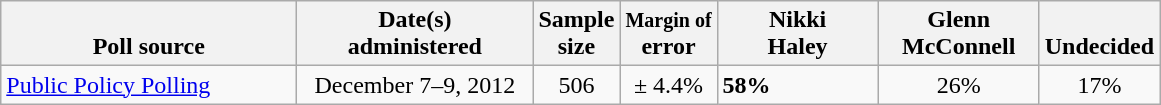<table class="wikitable">
<tr valign= bottom>
<th style="width:190px;">Poll source</th>
<th style="width:150px;">Date(s)<br>administered</th>
<th class=small>Sample<br>size</th>
<th><small>Margin of</small><br>error</th>
<th style="width:100px;">Nikki<br>Haley</th>
<th style="width:100px;">Glenn<br>McConnell</th>
<th style="width:40px;">Undecided</th>
</tr>
<tr>
<td><a href='#'>Public Policy Polling</a></td>
<td align=center>December 7–9, 2012</td>
<td align=center>506</td>
<td align=center>± 4.4%</td>
<td><strong>58%</strong></td>
<td align=center>26%</td>
<td align=center>17%</td>
</tr>
</table>
